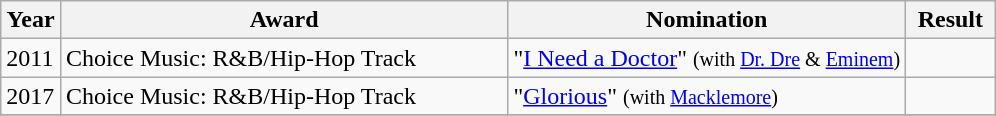<table class="wikitable">
<tr>
<th width=6%>Year</th>
<th width=45%>Award</th>
<th width=40%>Nomination</th>
<th width=10%>Result</th>
</tr>
<tr>
<td>2011</td>
<td>Choice Music: R&B/Hip-Hop Track</td>
<td>"<a href='#'>I Need a Doctor</a>" <small>(with <a href='#'>Dr. Dre</a> & <a href='#'>Eminem</a>)</small></td>
<td></td>
</tr>
<tr>
<td>2017</td>
<td>Choice Music: R&B/Hip-Hop Track</td>
<td>"<a href='#'>Glorious</a>" <small>(with <a href='#'>Macklemore</a>)</small></td>
<td></td>
</tr>
<tr>
</tr>
</table>
